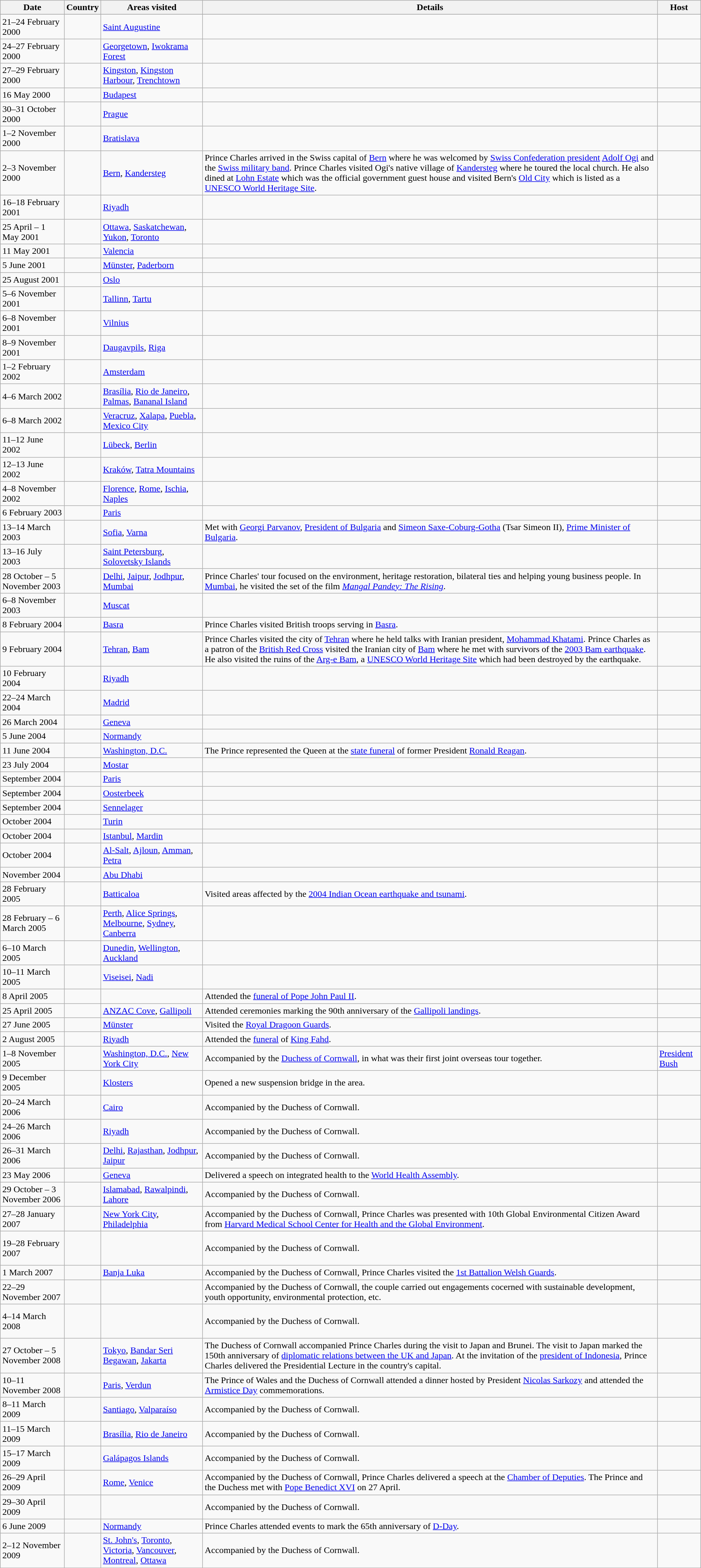<table class="wikitable">
<tr>
<th>Date</th>
<th>Country</th>
<th>Areas visited</th>
<th>Details</th>
<th>Host</th>
</tr>
<tr>
</tr>
<tr>
<td>21–24 February 2000</td>
<td></td>
<td><a href='#'>Saint Augustine</a></td>
<td></td>
<td></td>
</tr>
<tr>
<td>24–27 February 2000</td>
<td></td>
<td><a href='#'>Georgetown</a>, <a href='#'>Iwokrama Forest</a></td>
<td></td>
<td></td>
</tr>
<tr>
<td>27–29 February 2000</td>
<td></td>
<td><a href='#'>Kingston</a>, <a href='#'>Kingston Harbour</a>, <a href='#'>Trenchtown</a></td>
<td></td>
<td></td>
</tr>
<tr>
<td>16 May 2000</td>
<td></td>
<td><a href='#'>Budapest</a></td>
<td></td>
<td></td>
</tr>
<tr>
<td>30–31 October 2000</td>
<td></td>
<td><a href='#'>Prague</a></td>
<td></td>
<td></td>
</tr>
<tr>
<td>1–2 November 2000</td>
<td></td>
<td><a href='#'>Bratislava</a></td>
<td></td>
<td></td>
</tr>
<tr>
<td>2–3 November 2000</td>
<td></td>
<td><a href='#'>Bern</a>, <a href='#'>Kandersteg</a></td>
<td>Prince Charles arrived in the Swiss capital of <a href='#'>Bern</a> where he  was welcomed by <a href='#'>Swiss Confederation president</a> <a href='#'>Adolf Ogi</a> and the <a href='#'>Swiss military band</a>. Prince Charles visited Ogi's native village of <a href='#'>Kandersteg</a> where he toured the local church. He also dined at <a href='#'>Lohn Estate</a> which was the official government guest house and visited Bern's <a href='#'>Old City</a> which is listed as a <a href='#'>UNESCO World Heritage Site</a>.</td>
<td></td>
</tr>
<tr>
<td>16–18 February 2001</td>
<td></td>
<td><a href='#'>Riyadh</a></td>
<td></td>
<td></td>
</tr>
<tr>
<td>25 April – 1 May 2001</td>
<td></td>
<td><a href='#'>Ottawa</a>, <a href='#'>Saskatchewan</a>, <a href='#'>Yukon</a>, <a href='#'>Toronto</a></td>
<td></td>
<td></td>
</tr>
<tr>
<td>11 May 2001</td>
<td></td>
<td><a href='#'>Valencia</a></td>
<td></td>
<td></td>
</tr>
<tr>
<td>5 June 2001</td>
<td></td>
<td><a href='#'>Münster</a>, <a href='#'>Paderborn</a></td>
<td></td>
<td></td>
</tr>
<tr>
<td>25 August 2001</td>
<td></td>
<td><a href='#'>Oslo</a></td>
<td></td>
<td></td>
</tr>
<tr>
<td>5–6 November 2001</td>
<td></td>
<td><a href='#'>Tallinn</a>, <a href='#'>Tartu</a></td>
<td></td>
<td></td>
</tr>
<tr>
<td>6–8 November 2001</td>
<td></td>
<td><a href='#'>Vilnius</a></td>
<td></td>
<td></td>
</tr>
<tr>
<td>8–9 November 2001</td>
<td></td>
<td><a href='#'>Daugavpils</a>, <a href='#'>Riga</a></td>
<td></td>
<td></td>
</tr>
<tr>
<td>1–2 February 2002</td>
<td></td>
<td><a href='#'>Amsterdam</a></td>
<td></td>
<td></td>
</tr>
<tr>
<td>4–6 March 2002</td>
<td></td>
<td><a href='#'>Brasília</a>, <a href='#'>Rio de Janeiro</a>, <a href='#'>Palmas</a>, <a href='#'>Bananal Island</a></td>
<td></td>
<td></td>
</tr>
<tr>
<td>6–8 March 2002</td>
<td></td>
<td><a href='#'>Veracruz</a>, <a href='#'>Xalapa</a>, <a href='#'>Puebla</a>, <a href='#'>Mexico City</a></td>
<td></td>
<td></td>
</tr>
<tr>
<td>11–12 June 2002</td>
<td></td>
<td><a href='#'>Lübeck</a>, <a href='#'>Berlin</a></td>
<td></td>
<td></td>
</tr>
<tr>
<td>12–13 June 2002</td>
<td></td>
<td><a href='#'>Kraków</a>, <a href='#'>Tatra Mountains</a></td>
<td></td>
<td></td>
</tr>
<tr>
<td>4–8 November 2002</td>
<td></td>
<td><a href='#'>Florence</a>, <a href='#'>Rome</a>, <a href='#'>Ischia</a>, <a href='#'>Naples</a></td>
<td></td>
<td></td>
</tr>
<tr>
<td>6 February 2003</td>
<td></td>
<td><a href='#'>Paris</a></td>
<td></td>
<td></td>
</tr>
<tr>
<td>13–14 March 2003</td>
<td></td>
<td><a href='#'>Sofia</a>, <a href='#'>Varna</a></td>
<td>Met with <a href='#'>Georgi Parvanov</a>, <a href='#'>President of Bulgaria</a> and <a href='#'>Simeon Saxe-Coburg-Gotha</a> (Tsar Simeon II), <a href='#'>Prime Minister of Bulgaria</a>.</td>
<td></td>
</tr>
<tr>
<td>13–16 July 2003</td>
<td></td>
<td><a href='#'>Saint Petersburg</a>, <a href='#'>Solovetsky Islands</a></td>
<td></td>
<td></td>
</tr>
<tr>
<td>28 October – 5 November 2003</td>
<td></td>
<td><a href='#'>Delhi</a>, <a href='#'>Jaipur</a>, <a href='#'>Jodhpur</a>, <a href='#'>Mumbai</a></td>
<td>Prince Charles' tour focused on the environment, heritage restoration, bilateral ties and helping young business people. In <a href='#'>Mumbai</a>, he visited the set of the film <em><a href='#'>Mangal Pandey: The Rising</a></em>.</td>
<td></td>
</tr>
<tr>
<td>6–8 November 2003</td>
<td></td>
<td><a href='#'>Muscat</a></td>
<td></td>
<td></td>
</tr>
<tr>
<td>8 February 2004</td>
<td></td>
<td><a href='#'>Basra</a></td>
<td>Prince Charles visited British troops serving in <a href='#'>Basra</a>.</td>
<td></td>
</tr>
<tr>
<td>9 February 2004</td>
<td></td>
<td><a href='#'>Tehran</a>, <a href='#'>Bam</a></td>
<td>Prince Charles visited the city of <a href='#'>Tehran</a> where he held talks with Iranian president, <a href='#'>Mohammad Khatami</a>. Prince Charles as a patron of the <a href='#'>British Red Cross</a> visited the Iranian city of <a href='#'>Bam</a> where he met with survivors of the <a href='#'>2003 Bam earthquake</a>. He also visited the ruins of the <a href='#'>Arg-e Bam</a>, a <a href='#'>UNESCO World Heritage Site</a> which had been destroyed by the earthquake.</td>
<td></td>
</tr>
<tr>
<td>10 February 2004</td>
<td></td>
<td><a href='#'>Riyadh</a></td>
<td></td>
<td></td>
</tr>
<tr>
<td>22–24 March 2004</td>
<td></td>
<td><a href='#'>Madrid</a></td>
<td></td>
<td></td>
</tr>
<tr>
<td>26 March 2004</td>
<td></td>
<td><a href='#'>Geneva</a></td>
<td></td>
<td></td>
</tr>
<tr>
<td>5 June 2004</td>
<td></td>
<td><a href='#'>Normandy</a></td>
<td></td>
<td></td>
</tr>
<tr>
<td>11 June 2004</td>
<td></td>
<td><a href='#'>Washington, D.C.</a></td>
<td>The Prince represented the Queen at the <a href='#'>state funeral</a> of former President <a href='#'>Ronald Reagan</a>.</td>
<td></td>
</tr>
<tr>
<td>23 July 2004</td>
<td></td>
<td><a href='#'>Mostar</a></td>
<td></td>
<td></td>
</tr>
<tr>
<td>September 2004</td>
<td></td>
<td><a href='#'>Paris</a></td>
<td></td>
<td></td>
</tr>
<tr>
<td>September 2004</td>
<td></td>
<td><a href='#'>Oosterbeek</a></td>
<td></td>
<td></td>
</tr>
<tr>
<td>September 2004</td>
<td></td>
<td><a href='#'>Sennelager</a></td>
<td></td>
<td></td>
</tr>
<tr>
<td>October 2004</td>
<td></td>
<td><a href='#'>Turin</a></td>
<td></td>
<td></td>
</tr>
<tr>
<td>October 2004</td>
<td></td>
<td><a href='#'>Istanbul</a>, <a href='#'>Mardin</a></td>
<td></td>
<td></td>
</tr>
<tr>
<td>October 2004</td>
<td></td>
<td><a href='#'>Al-Salt</a>, <a href='#'>Ajloun</a>, <a href='#'>Amman</a>, <a href='#'>Petra</a></td>
<td></td>
<td></td>
</tr>
<tr>
<td>November 2004</td>
<td></td>
<td><a href='#'>Abu Dhabi</a></td>
<td></td>
<td></td>
</tr>
<tr>
<td>28 February 2005</td>
<td></td>
<td><a href='#'>Batticaloa</a></td>
<td>Visited areas affected by the <a href='#'>2004 Indian Ocean earthquake and tsunami</a>.</td>
<td></td>
</tr>
<tr>
<td>28 February – 6 March 2005</td>
<td></td>
<td><a href='#'>Perth</a>, <a href='#'>Alice Springs</a>, <a href='#'>Melbourne</a>, <a href='#'>Sydney</a>, <a href='#'>Canberra</a></td>
<td></td>
<td></td>
</tr>
<tr>
<td>6–10 March 2005</td>
<td></td>
<td><a href='#'>Dunedin</a>, <a href='#'>Wellington</a>, <a href='#'>Auckland</a></td>
<td></td>
<td></td>
</tr>
<tr>
<td>10–11 March 2005</td>
<td></td>
<td><a href='#'>Viseisei</a>, <a href='#'>Nadi</a></td>
<td></td>
<td></td>
</tr>
<tr>
<td>8 April 2005</td>
<td></td>
<td></td>
<td>Attended the <a href='#'>funeral of Pope John Paul II</a>.</td>
<td></td>
</tr>
<tr>
<td>25 April 2005</td>
<td></td>
<td><a href='#'>ANZAC Cove</a>, <a href='#'>Gallipoli</a></td>
<td>Attended ceremonies marking the 90th anniversary of the <a href='#'>Gallipoli landings</a>.</td>
<td></td>
</tr>
<tr>
<td>27 June 2005</td>
<td></td>
<td><a href='#'>Münster</a></td>
<td>Visited the <a href='#'>Royal Dragoon Guards</a>.</td>
<td></td>
</tr>
<tr>
<td>2 August 2005</td>
<td></td>
<td><a href='#'>Riyadh</a></td>
<td>Attended the <a href='#'>funeral</a> of <a href='#'>King Fahd</a>.</td>
<td></td>
</tr>
<tr>
<td>1–8 November 2005</td>
<td></td>
<td><a href='#'>Washington, D.C.</a>, <a href='#'>New York City</a></td>
<td>Accompanied by the <a href='#'>Duchess of Cornwall</a>, in what was their first joint overseas tour together.</td>
<td><a href='#'>President Bush</a></td>
</tr>
<tr>
<td>9 December 2005</td>
<td></td>
<td><a href='#'>Klosters</a></td>
<td>Opened a new suspension bridge in the area.</td>
<td></td>
</tr>
<tr>
<td>20–24 March 2006</td>
<td></td>
<td><a href='#'>Cairo</a></td>
<td>Accompanied by the Duchess of Cornwall.</td>
<td></td>
</tr>
<tr>
<td>24–26 March 2006</td>
<td></td>
<td><a href='#'>Riyadh</a></td>
<td>Accompanied by the Duchess of Cornwall.</td>
<td></td>
</tr>
<tr>
<td>26–31 March 2006</td>
<td></td>
<td><a href='#'>Delhi</a>, <a href='#'>Rajasthan</a>, <a href='#'>Jodhpur</a>, <a href='#'>Jaipur</a></td>
<td>Accompanied by the Duchess of Cornwall.</td>
<td></td>
</tr>
<tr>
<td>23 May 2006</td>
<td></td>
<td><a href='#'>Geneva</a></td>
<td>Delivered a speech on integrated health to the <a href='#'>World Health Assembly</a>.</td>
<td></td>
</tr>
<tr>
<td>29 October – 3 November 2006</td>
<td></td>
<td><a href='#'>Islamabad</a>, <a href='#'>Rawalpindi</a>, <a href='#'>Lahore</a></td>
<td>Accompanied by the Duchess of Cornwall.</td>
<td></td>
</tr>
<tr>
<td>27–28 January 2007</td>
<td></td>
<td><a href='#'>New York City</a>, <a href='#'>Philadelphia</a></td>
<td>Accompanied by the Duchess of Cornwall, Prince Charles was presented with 10th Global Environmental Citizen Award from <a href='#'>Harvard Medical School Center for Health and the Global Environment</a>.</td>
<td></td>
</tr>
<tr>
<td>19–28 February 2007</td>
<td><br><br><br></td>
<td></td>
<td>Accompanied by the Duchess of Cornwall.</td>
<td></td>
</tr>
<tr>
<td>1 March 2007</td>
<td></td>
<td><a href='#'>Banja Luka</a></td>
<td>Accompanied by the Duchess of Cornwall, Prince Charles visited the <a href='#'>1st Battalion Welsh Guards</a>.</td>
<td></td>
</tr>
<tr>
<td>22–29 November 2007</td>
<td><br></td>
<td></td>
<td>Accompanied by the Duchess of Cornwall, the couple carried out engagements cocerned with sustainable development, youth opportunity, environmental protection, etc.</td>
<td></td>
</tr>
<tr>
<td>4–14 March 2008</td>
<td><br><br><br></td>
<td></td>
<td>Accompanied by the Duchess of Cornwall.</td>
<td></td>
</tr>
<tr>
<td>27 October – 5 November 2008</td>
<td><br><br></td>
<td><a href='#'>Tokyo</a>, <a href='#'>Bandar Seri Begawan</a>, <a href='#'>Jakarta</a></td>
<td>The Duchess of Cornwall accompanied Prince Charles during the visit to Japan and Brunei. The visit to Japan marked the 150th anniversary of <a href='#'>diplomatic relations between the UK and Japan</a>. At the invitation of the <a href='#'>president of Indonesia</a>, Prince Charles delivered the Presidential Lecture in the country's capital.</td>
<td></td>
</tr>
<tr>
<td>10–11 November 2008</td>
<td></td>
<td><a href='#'>Paris</a>, <a href='#'>Verdun</a></td>
<td>The Prince of Wales and the Duchess of Cornwall attended a dinner hosted by President <a href='#'>Nicolas Sarkozy</a> and attended the <a href='#'>Armistice Day</a> commemorations.</td>
<td></td>
</tr>
<tr>
<td>8–11 March 2009</td>
<td></td>
<td><a href='#'>Santiago</a>, <a href='#'>Valparaíso</a></td>
<td>Accompanied by the Duchess of Cornwall.</td>
<td></td>
</tr>
<tr>
<td>11–15 March 2009</td>
<td></td>
<td><a href='#'>Brasília</a>, <a href='#'>Rio de Janeiro</a></td>
<td>Accompanied by the Duchess of Cornwall.</td>
<td></td>
</tr>
<tr>
<td>15–17 March 2009</td>
<td></td>
<td><a href='#'>Galápagos Islands</a></td>
<td>Accompanied by the Duchess of Cornwall.</td>
<td></td>
</tr>
<tr>
<td>26–29 April 2009</td>
<td><br></td>
<td><a href='#'>Rome</a>, <a href='#'>Venice</a></td>
<td>Accompanied by the Duchess of Cornwall, Prince Charles delivered a speech at the <a href='#'>Chamber of Deputies</a>. The Prince and the Duchess met with <a href='#'>Pope Benedict XVI</a> on 27 April.</td>
<td></td>
</tr>
<tr>
<td>29–30 April 2009</td>
<td></td>
<td></td>
<td>Accompanied by the Duchess of Cornwall.</td>
<td></td>
</tr>
<tr>
<td>6 June 2009</td>
<td></td>
<td><a href='#'>Normandy</a></td>
<td>Prince Charles attended events to mark the 65th anniversary of <a href='#'>D-Day</a>.</td>
<td></td>
</tr>
<tr>
<td>2–12 November 2009</td>
<td></td>
<td><a href='#'>St. John's</a>, <a href='#'>Toronto</a>, <a href='#'>Victoria</a>, <a href='#'>Vancouver</a>, <a href='#'>Montreal</a>, <a href='#'>Ottawa</a></td>
<td>Accompanied by the Duchess of Cornwall.</td>
<td></td>
</tr>
</table>
